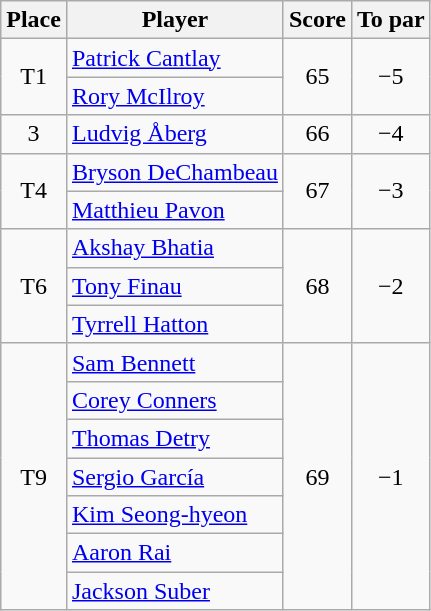<table class="wikitable">
<tr>
<th>Place</th>
<th>Player</th>
<th>Score</th>
<th>To par</th>
</tr>
<tr>
<td rowspan=2 align=center>T1</td>
<td> <a href='#'>Patrick Cantlay</a></td>
<td rowspan=2  align=center>65</td>
<td rowspan=2  align=center>−5</td>
</tr>
<tr>
<td> <a href='#'>Rory McIlroy</a></td>
</tr>
<tr>
<td align=center>3</td>
<td> <a href='#'>Ludvig Åberg</a></td>
<td align=center>66</td>
<td align=center>−4</td>
</tr>
<tr>
<td rowspan=2 align=center>T4</td>
<td> <a href='#'>Bryson DeChambeau</a></td>
<td rowspan=2  align=center>67</td>
<td rowspan=2  align=center>−3</td>
</tr>
<tr>
<td> <a href='#'>Matthieu Pavon</a></td>
</tr>
<tr>
<td rowspan=3 align=center>T6</td>
<td> <a href='#'>Akshay Bhatia</a></td>
<td rowspan=3  align=center>68</td>
<td rowspan=3  align=center>−2</td>
</tr>
<tr>
<td> <a href='#'>Tony Finau</a></td>
</tr>
<tr>
<td> <a href='#'>Tyrrell Hatton</a></td>
</tr>
<tr>
<td rowspan=7 align=center>T9</td>
<td> <a href='#'>Sam Bennett</a></td>
<td rowspan=7  align=center>69</td>
<td rowspan=7  align=center>−1</td>
</tr>
<tr>
<td> <a href='#'>Corey Conners</a></td>
</tr>
<tr>
<td> <a href='#'>Thomas Detry</a></td>
</tr>
<tr>
<td> <a href='#'>Sergio García</a></td>
</tr>
<tr>
<td> <a href='#'>Kim Seong-hyeon</a></td>
</tr>
<tr>
<td> <a href='#'>Aaron Rai</a></td>
</tr>
<tr>
<td> <a href='#'>Jackson Suber</a></td>
</tr>
</table>
